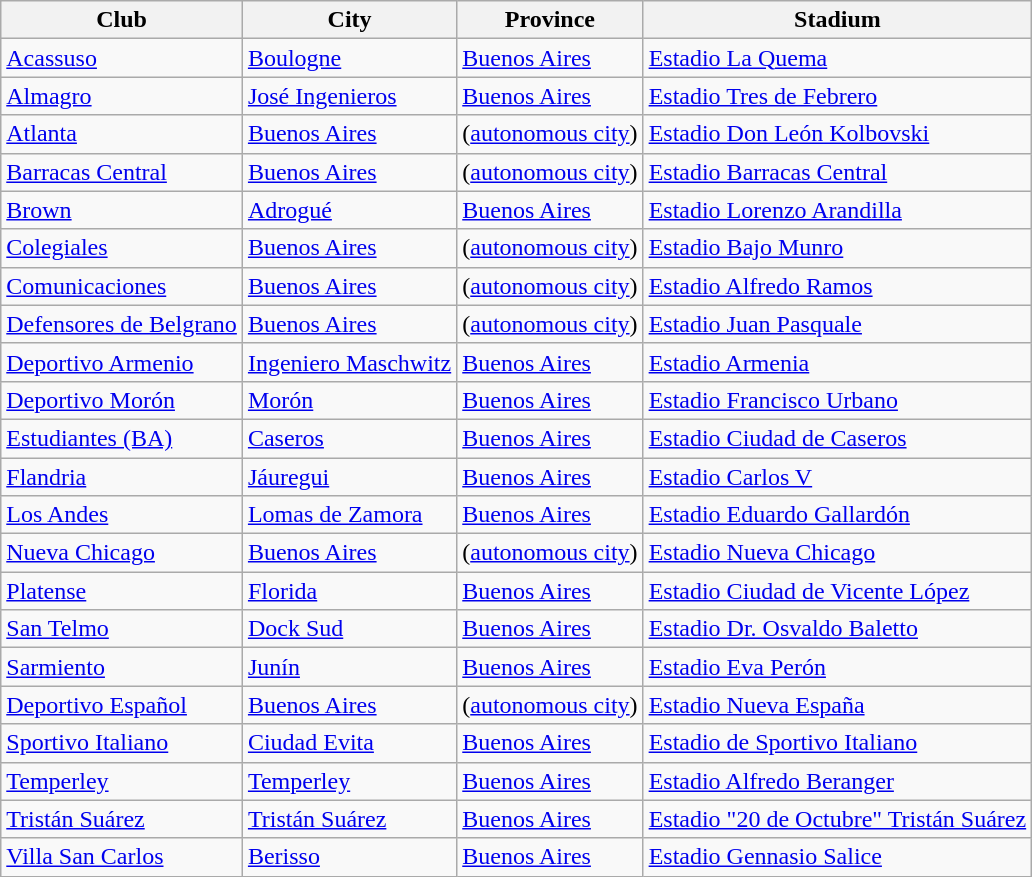<table class="wikitable sortable">
<tr>
<th>Club</th>
<th>City</th>
<th>Province</th>
<th>Stadium</th>
</tr>
<tr>
<td><a href='#'>Acassuso</a></td>
<td><a href='#'>Boulogne</a></td>
<td><a href='#'>Buenos Aires</a></td>
<td><a href='#'>Estadio La Quema</a></td>
</tr>
<tr>
<td><a href='#'>Almagro</a></td>
<td><a href='#'>José Ingenieros</a></td>
<td><a href='#'>Buenos Aires</a></td>
<td><a href='#'>Estadio Tres de Febrero</a></td>
</tr>
<tr>
<td><a href='#'>Atlanta</a></td>
<td><a href='#'>Buenos Aires</a></td>
<td>(<a href='#'>autonomous city</a>)</td>
<td><a href='#'>Estadio Don León Kolbovski</a></td>
</tr>
<tr>
<td><a href='#'>Barracas Central</a></td>
<td><a href='#'>Buenos Aires</a></td>
<td>(<a href='#'>autonomous city</a>)</td>
<td><a href='#'>Estadio Barracas Central</a></td>
</tr>
<tr>
<td><a href='#'>Brown</a></td>
<td><a href='#'>Adrogué</a></td>
<td><a href='#'>Buenos Aires</a></td>
<td><a href='#'>Estadio Lorenzo Arandilla</a></td>
</tr>
<tr>
<td><a href='#'>Colegiales</a></td>
<td><a href='#'>Buenos Aires</a></td>
<td>(<a href='#'>autonomous city</a>)</td>
<td><a href='#'>Estadio Bajo Munro</a></td>
</tr>
<tr>
<td><a href='#'>Comunicaciones</a></td>
<td><a href='#'>Buenos Aires</a></td>
<td>(<a href='#'>autonomous city</a>)</td>
<td><a href='#'>Estadio Alfredo Ramos</a></td>
</tr>
<tr>
<td><a href='#'>Defensores de Belgrano</a></td>
<td><a href='#'>Buenos Aires</a></td>
<td>(<a href='#'>autonomous city</a>)</td>
<td><a href='#'>Estadio Juan Pasquale</a></td>
</tr>
<tr>
<td><a href='#'>Deportivo Armenio</a></td>
<td><a href='#'>Ingeniero Maschwitz</a></td>
<td><a href='#'>Buenos Aires</a></td>
<td><a href='#'>Estadio Armenia</a></td>
</tr>
<tr>
<td><a href='#'>Deportivo Morón</a></td>
<td><a href='#'>Morón</a></td>
<td><a href='#'>Buenos Aires</a></td>
<td><a href='#'>Estadio Francisco Urbano</a></td>
</tr>
<tr>
<td><a href='#'>Estudiantes (BA)</a></td>
<td><a href='#'>Caseros</a></td>
<td><a href='#'>Buenos Aires</a></td>
<td><a href='#'>Estadio Ciudad de Caseros</a></td>
</tr>
<tr>
<td><a href='#'>Flandria</a></td>
<td><a href='#'>Jáuregui</a></td>
<td><a href='#'>Buenos Aires</a></td>
<td><a href='#'>Estadio Carlos V</a></td>
</tr>
<tr>
<td><a href='#'>Los Andes</a></td>
<td><a href='#'>Lomas de Zamora</a></td>
<td><a href='#'>Buenos Aires</a></td>
<td><a href='#'>Estadio Eduardo Gallardón</a></td>
</tr>
<tr>
<td><a href='#'>Nueva Chicago</a></td>
<td><a href='#'>Buenos Aires</a></td>
<td>(<a href='#'>autonomous city</a>)</td>
<td><a href='#'>Estadio Nueva Chicago</a></td>
</tr>
<tr>
<td><a href='#'>Platense</a></td>
<td><a href='#'>Florida</a></td>
<td><a href='#'>Buenos Aires</a></td>
<td><a href='#'>Estadio Ciudad de Vicente López</a></td>
</tr>
<tr>
<td><a href='#'>San Telmo</a></td>
<td><a href='#'>Dock Sud</a></td>
<td><a href='#'>Buenos Aires</a></td>
<td><a href='#'>Estadio Dr. Osvaldo Baletto</a></td>
</tr>
<tr>
<td><a href='#'>Sarmiento</a></td>
<td><a href='#'>Junín</a></td>
<td><a href='#'>Buenos Aires</a></td>
<td><a href='#'>Estadio Eva Perón</a></td>
</tr>
<tr>
<td><a href='#'>Deportivo Español</a></td>
<td><a href='#'>Buenos Aires</a></td>
<td>(<a href='#'>autonomous city</a>)</td>
<td><a href='#'>Estadio Nueva España</a></td>
</tr>
<tr>
<td><a href='#'>Sportivo Italiano</a></td>
<td><a href='#'>Ciudad Evita</a></td>
<td><a href='#'>Buenos Aires</a></td>
<td><a href='#'>Estadio de Sportivo Italiano</a></td>
</tr>
<tr>
<td><a href='#'>Temperley</a></td>
<td><a href='#'>Temperley</a></td>
<td><a href='#'>Buenos Aires</a></td>
<td><a href='#'>Estadio Alfredo Beranger</a></td>
</tr>
<tr>
<td><a href='#'>Tristán Suárez</a></td>
<td><a href='#'>Tristán Suárez</a></td>
<td><a href='#'>Buenos Aires</a></td>
<td><a href='#'>Estadio "20 de Octubre" Tristán Suárez</a></td>
</tr>
<tr>
<td><a href='#'>Villa San Carlos</a></td>
<td><a href='#'>Berisso</a></td>
<td><a href='#'>Buenos Aires</a></td>
<td><a href='#'>Estadio Gennasio Salice</a></td>
</tr>
</table>
